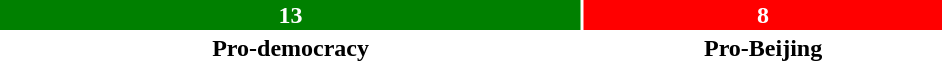<table style="width:50%; text-align:center;">
<tr style="color:white;">
<td style="background:green; width:61.9%;"><strong>13</strong></td>
<td style="background:red; width:38.1%;"><strong>8</strong></td>
</tr>
<tr>
<td><span><strong>Pro-democracy</strong></span></td>
<td><span><strong>Pro-Beijing</strong></span></td>
</tr>
</table>
